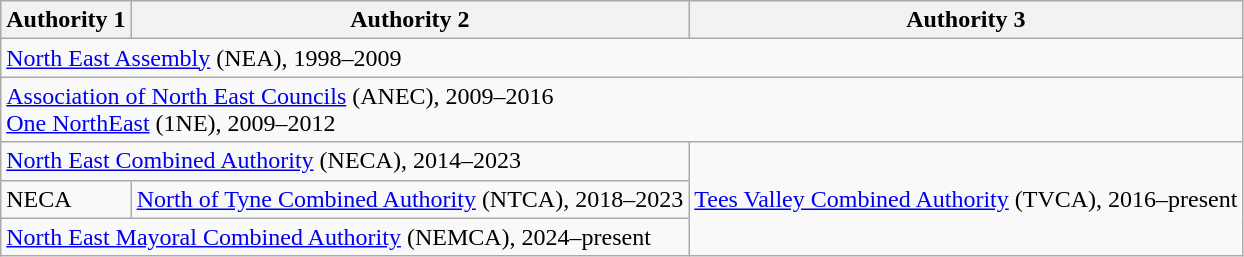<table class="wikitable">
<tr>
<th>Authority 1</th>
<th>Authority 2</th>
<th>Authority 3</th>
</tr>
<tr>
<td colspan=3><a href='#'>North East Assembly</a> (NEA), 1998–2009</td>
</tr>
<tr>
<td colspan=3><a href='#'>Association of North East Councils</a> (ANEC), 2009–2016<br><a href='#'>One NorthEast</a> (1NE), 2009–2012</td>
</tr>
<tr>
<td colspan=2><a href='#'>North East Combined Authority</a> (NECA), 2014–2023</td>
<td rowspan=3><a href='#'>Tees Valley Combined Authority</a> (TVCA), 2016–present</td>
</tr>
<tr>
<td>NECA</td>
<td><a href='#'>North of Tyne Combined Authority</a> (NTCA), 2018–2023</td>
</tr>
<tr>
<td colspan=2><a href='#'>North East Mayoral Combined Authority</a> (NEMCA), 2024–present</td>
</tr>
</table>
